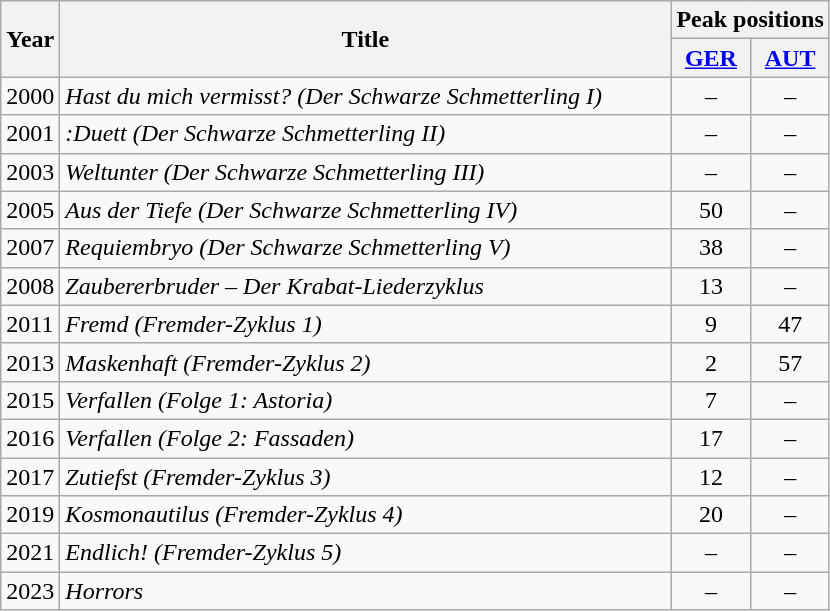<table class="wikitable">
<tr>
<th rowspan="2">Year</th>
<th rowspan="2" width="400">Title</th>
<th colspan="2">Peak positions</th>
</tr>
<tr>
<th><a href='#'>GER</a><br></th>
<th><a href='#'>AUT</a><br></th>
</tr>
<tr>
<td>2000</td>
<td><em>Hast du mich vermisst? (Der Schwarze Schmetterling I)</em></td>
<td align="center" >–</td>
<td align="center" >–</td>
</tr>
<tr>
<td>2001</td>
<td><em>:Duett (Der Schwarze Schmetterling II)</em></td>
<td align="center" >–</td>
<td align="center" >–</td>
</tr>
<tr>
<td>2003</td>
<td><em>Weltunter (Der Schwarze Schmetterling III)</em></td>
<td align="center" >–</td>
<td align="center" >–</td>
</tr>
<tr>
<td>2005</td>
<td><em>Aus der Tiefe (Der Schwarze Schmetterling IV)</em></td>
<td align="center" >50</td>
<td align="center" >–</td>
</tr>
<tr>
<td>2007</td>
<td><em>Requiembryo (Der Schwarze Schmetterling V)</em></td>
<td align="center" >38</td>
<td align="center" >–</td>
</tr>
<tr>
<td>2008</td>
<td><em>Zaubererbruder – Der Krabat-Liederzyklus</em></td>
<td align="center" >13</td>
<td align="center" >–</td>
</tr>
<tr>
<td>2011</td>
<td><em>Fremd (Fremder-Zyklus 1)</em></td>
<td align="center" >9</td>
<td align="center" >47</td>
</tr>
<tr>
<td>2013</td>
<td><em>Maskenhaft (Fremder-Zyklus 2)</em></td>
<td align="center" >2</td>
<td align="center" >57</td>
</tr>
<tr>
<td>2015</td>
<td><em>Verfallen (Folge 1: Astoria)</em></td>
<td align="center" >7</td>
<td align="center" >–</td>
</tr>
<tr>
<td>2016</td>
<td><em>Verfallen (Folge 2: Fassaden)</em></td>
<td align="center" >17</td>
<td align="center" >–</td>
</tr>
<tr>
<td>2017</td>
<td><em>Zutiefst (Fremder-Zyklus 3)</em></td>
<td align="center" >12</td>
<td align="center" >–</td>
</tr>
<tr>
<td>2019</td>
<td><em>Kosmonautilus (Fremder-Zyklus 4)</em></td>
<td align="center" >20</td>
<td align="center" >–</td>
</tr>
<tr>
<td>2021</td>
<td><em>Endlich! (Fremder-Zyklus 5)</em></td>
<td align="center" >–</td>
<td align="center" >–</td>
</tr>
<tr>
<td>2023</td>
<td><em>Horrors</em></td>
<td align="center" >–</td>
<td align="center" >–</td>
</tr>
</table>
